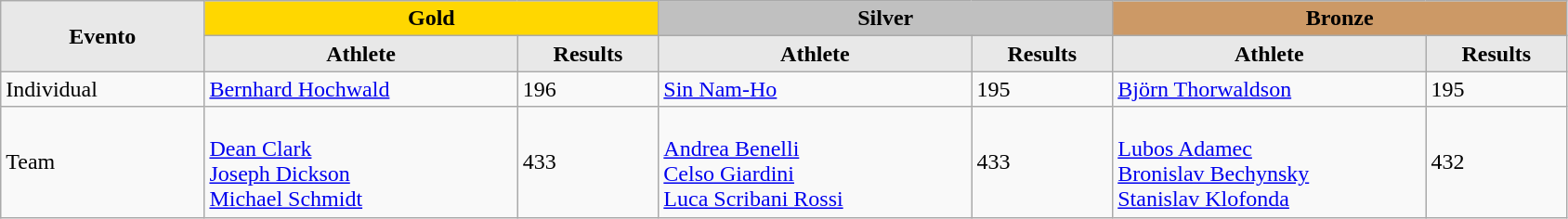<table class="wikitable" style="font-size:100%;width:89%;">
<tr align=center>
<td bgcolor=#E8E8E8 rowspan=2 width=13%><strong>Evento</strong></td>
<td bgcolor=gold colspan=2 width=29%><strong>Gold</strong></td>
<td bgcolor=silver colspan=2 width=29%><strong>Silver</strong></td>
<td bgcolor=#CC9966 colspan=2 width=29%><strong>Bronze</strong></td>
</tr>
<tr align=center bgcolor=#E8E8E8>
<td width=20%><strong>Athlete</strong></td>
<td width=9%><strong>Results</strong></td>
<td width=20%><strong>Athlete</strong></td>
<td width=9%><strong>Results</strong></td>
<td width=20%><strong>Athlete</strong></td>
<td width=9%><strong>Results</strong></td>
</tr>
<tr>
<td>Individual</td>
<td> <a href='#'>Bernhard Hochwald</a></td>
<td>196</td>
<td> <a href='#'>Sin Nam-Ho</a></td>
<td>195</td>
<td> <a href='#'>Björn Thorwaldson</a></td>
<td>195</td>
</tr>
<tr>
<td>Team</td>
<td><br><a href='#'>Dean Clark</a><br><a href='#'>Joseph Dickson</a><br><a href='#'>Michael Schmidt</a></td>
<td>433</td>
<td><br><a href='#'>Andrea Benelli</a><br><a href='#'>Celso Giardini</a><br><a href='#'>Luca Scribani Rossi</a></td>
<td>433</td>
<td><br><a href='#'>Lubos Adamec</a><br><a href='#'>Bronislav Bechynsky</a><br><a href='#'>Stanislav Klofonda</a></td>
<td>432</td>
</tr>
</table>
